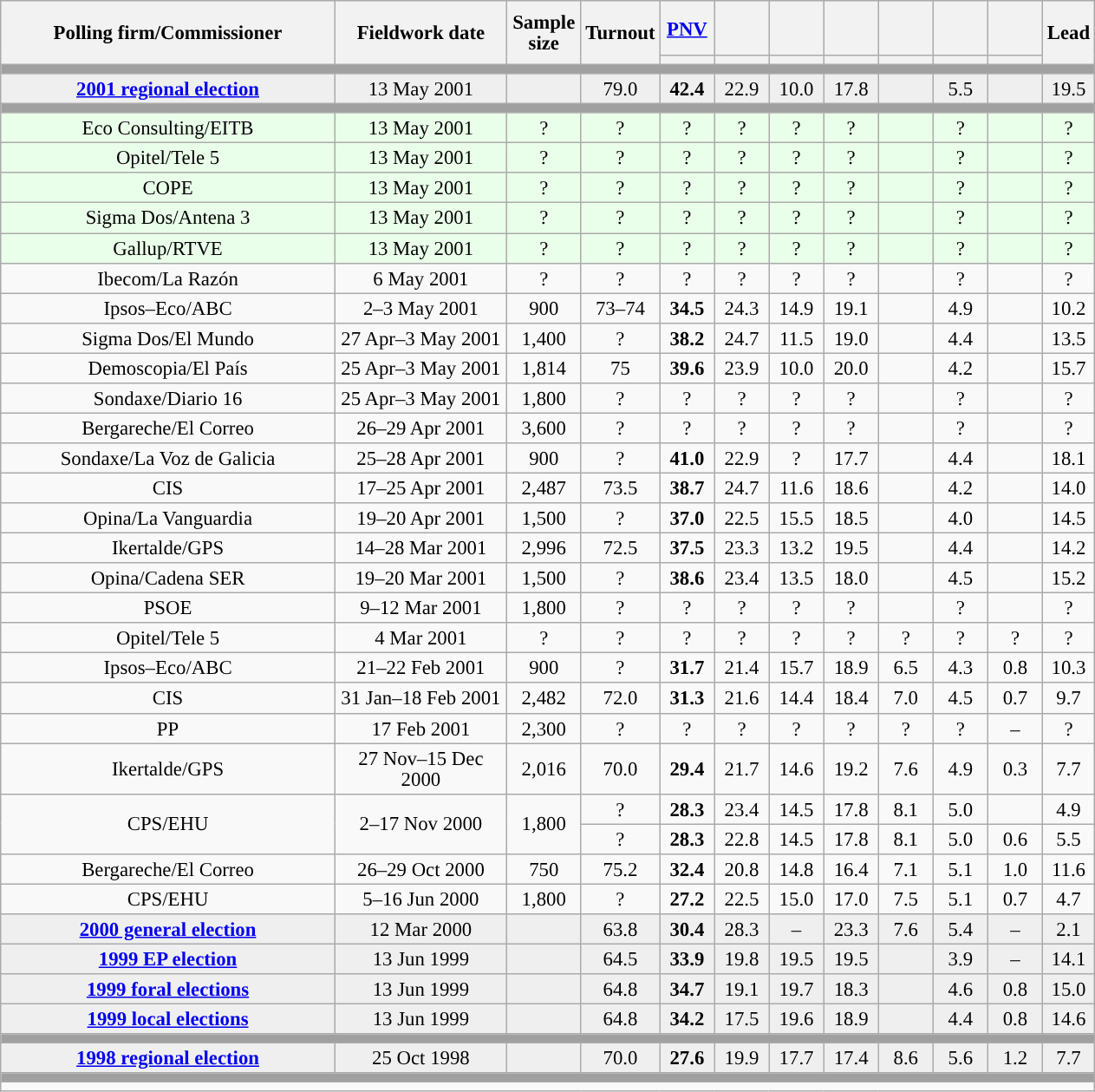<table class="wikitable collapsible collapsed" style="text-align:center; font-size:95%; line-height:16px;">
<tr style="height:42px;">
<th style="width:250px;" rowspan="2">Polling firm/Commissioner</th>
<th style="width:125px;" rowspan="2">Fieldwork date</th>
<th style="width:50px;" rowspan="2">Sample size</th>
<th style="width:45px;" rowspan="2">Turnout</th>
<th style="width:35px;"><a href='#'>PNV</a></th>
<th style="width:35px;"></th>
<th style="width:35px;"></th>
<th style="width:35px;"></th>
<th style="width:35px;"></th>
<th style="width:35px;"></th>
<th style="width:35px;"></th>
<th style="width:30px;" rowspan="2">Lead</th>
</tr>
<tr>
<th style="color:inherit;background:"></th>
<th style="color:inherit;background:"></th>
<th style="color:inherit;background:"></th>
<th style="color:inherit;background:"></th>
<th style="color:inherit;background:"></th>
<th style="color:inherit;background:"></th>
<th style="color:inherit;background:"></th>
</tr>
<tr>
<td colspan="12" style="background:#A0A0A0"></td>
</tr>
<tr style="background:#EFEFEF;">
<td><strong><a href='#'>2001 regional election</a></strong></td>
<td>13 May 2001</td>
<td></td>
<td>79.0</td>
<td><strong>42.4</strong><br></td>
<td>22.9<br></td>
<td>10.0<br></td>
<td>17.8<br></td>
<td></td>
<td>5.5<br></td>
<td></td>
<td style="background:">19.5</td>
</tr>
<tr>
<td colspan="12" style="background:#A0A0A0"></td>
</tr>
<tr style="background:#EAFFEA;">
<td>Eco Consulting/EITB</td>
<td>13 May 2001</td>
<td>?</td>
<td>?</td>
<td>?<br></td>
<td>?<br></td>
<td>?<br></td>
<td>?<br></td>
<td></td>
<td>?<br></td>
<td></td>
<td style="background:">?</td>
</tr>
<tr style="background:#EAFFEA;">
<td>Opitel/Tele 5</td>
<td>13 May 2001</td>
<td>?</td>
<td>?</td>
<td>?<br></td>
<td>?<br></td>
<td>?<br></td>
<td>?<br></td>
<td></td>
<td>?<br></td>
<td></td>
<td style="background:">?</td>
</tr>
<tr style="background:#EAFFEA;">
<td>COPE</td>
<td>13 May 2001</td>
<td>?</td>
<td>?</td>
<td>?<br></td>
<td>?<br></td>
<td>?<br></td>
<td>?<br></td>
<td></td>
<td>?<br></td>
<td></td>
<td style="background:">?</td>
</tr>
<tr style="background:#EAFFEA;">
<td>Sigma Dos/Antena 3</td>
<td>13 May 2001</td>
<td>?</td>
<td>?</td>
<td>?<br></td>
<td>?<br></td>
<td>?<br></td>
<td>?<br></td>
<td></td>
<td>?<br></td>
<td></td>
<td style="background:">?</td>
</tr>
<tr style="background:#EAFFEA;">
<td>Gallup/RTVE</td>
<td>13 May 2001</td>
<td>?</td>
<td>?</td>
<td>?<br></td>
<td>?<br></td>
<td>?<br></td>
<td>?<br></td>
<td></td>
<td>?<br></td>
<td></td>
<td style="background:">?</td>
</tr>
<tr>
<td>Ibecom/La Razón</td>
<td>6 May 2001</td>
<td>?</td>
<td>?</td>
<td>?<br></td>
<td>?<br></td>
<td>?<br></td>
<td>?<br></td>
<td></td>
<td>?<br></td>
<td></td>
<td style="background:">?</td>
</tr>
<tr>
<td>Ipsos–Eco/ABC</td>
<td>2–3 May 2001</td>
<td>900</td>
<td>73–74</td>
<td><strong>34.5</strong><br></td>
<td>24.3<br></td>
<td>14.9<br></td>
<td>19.1<br></td>
<td></td>
<td>4.9<br></td>
<td></td>
<td style="background:">10.2</td>
</tr>
<tr>
<td>Sigma Dos/El Mundo</td>
<td>27 Apr–3 May 2001</td>
<td>1,400</td>
<td>?</td>
<td><strong>38.2</strong><br></td>
<td>24.7<br></td>
<td>11.5<br></td>
<td>19.0<br></td>
<td></td>
<td>4.4<br></td>
<td></td>
<td style="background:">13.5</td>
</tr>
<tr>
<td>Demoscopia/El País</td>
<td>25 Apr–3 May 2001</td>
<td>1,814</td>
<td>75</td>
<td><strong>39.6</strong><br></td>
<td>23.9<br></td>
<td>10.0<br></td>
<td>20.0<br></td>
<td></td>
<td>4.2<br></td>
<td></td>
<td style="background:">15.7</td>
</tr>
<tr>
<td>Sondaxe/Diario 16</td>
<td>25 Apr–3 May 2001</td>
<td>1,800</td>
<td>?</td>
<td>?<br></td>
<td>?<br></td>
<td>?<br></td>
<td>?<br></td>
<td></td>
<td>?<br></td>
<td></td>
<td style="background:">?</td>
</tr>
<tr>
<td>Bergareche/El Correo</td>
<td>26–29 Apr 2001</td>
<td>3,600</td>
<td>?</td>
<td>?<br></td>
<td>?<br></td>
<td>?<br></td>
<td>?<br></td>
<td></td>
<td>?<br></td>
<td></td>
<td style="background:">?</td>
</tr>
<tr>
<td>Sondaxe/La Voz de Galicia</td>
<td>25–28 Apr 2001</td>
<td>900</td>
<td>?</td>
<td><strong>41.0</strong><br></td>
<td>22.9<br></td>
<td>?<br></td>
<td>17.7<br></td>
<td></td>
<td>4.4<br></td>
<td></td>
<td style="background:">18.1</td>
</tr>
<tr>
<td>CIS</td>
<td>17–25 Apr 2001</td>
<td>2,487</td>
<td>73.5</td>
<td><strong>38.7</strong><br></td>
<td>24.7<br></td>
<td>11.6<br></td>
<td>18.6<br></td>
<td></td>
<td>4.2<br></td>
<td></td>
<td style="background:">14.0</td>
</tr>
<tr>
<td>Opina/La Vanguardia</td>
<td>19–20 Apr 2001</td>
<td>1,500</td>
<td>?</td>
<td><strong>37.0</strong><br></td>
<td>22.5<br></td>
<td>15.5<br></td>
<td>18.5<br></td>
<td></td>
<td>4.0<br></td>
<td></td>
<td style="background:">14.5</td>
</tr>
<tr>
<td>Ikertalde/GPS</td>
<td>14–28 Mar 2001</td>
<td>2,996</td>
<td>72.5</td>
<td><strong>37.5</strong><br></td>
<td>23.3<br></td>
<td>13.2<br></td>
<td>19.5<br></td>
<td></td>
<td>4.4<br></td>
<td></td>
<td style="background:">14.2</td>
</tr>
<tr>
<td>Opina/Cadena SER</td>
<td>19–20 Mar 2001</td>
<td>1,500</td>
<td>?</td>
<td><strong>38.6</strong><br></td>
<td>23.4<br></td>
<td>13.5<br></td>
<td>18.0<br></td>
<td></td>
<td>4.5<br></td>
<td></td>
<td style="background:">15.2</td>
</tr>
<tr>
<td>PSOE</td>
<td>9–12 Mar 2001</td>
<td>1,800</td>
<td>?</td>
<td>?<br></td>
<td>?<br></td>
<td>?<br></td>
<td>?<br></td>
<td></td>
<td>?<br></td>
<td></td>
<td style="background:">?</td>
</tr>
<tr>
<td>Opitel/Tele 5</td>
<td>4 Mar 2001</td>
<td>?</td>
<td>?</td>
<td>?<br></td>
<td>?<br></td>
<td>?<br></td>
<td>?<br></td>
<td>?<br></td>
<td>?<br></td>
<td>?<br></td>
<td style="background:">?</td>
</tr>
<tr>
<td>Ipsos–Eco/ABC</td>
<td>21–22 Feb 2001</td>
<td>900</td>
<td>?</td>
<td><strong>31.7</strong><br></td>
<td>21.4<br></td>
<td>15.7<br></td>
<td>18.9<br></td>
<td>6.5<br></td>
<td>4.3<br></td>
<td>0.8<br></td>
<td style="background:">10.3</td>
</tr>
<tr>
<td>CIS</td>
<td>31 Jan–18 Feb 2001</td>
<td>2,482</td>
<td>72.0</td>
<td><strong>31.3</strong><br></td>
<td>21.6<br></td>
<td>14.4<br></td>
<td>18.4<br></td>
<td>7.0<br></td>
<td>4.5<br></td>
<td>0.7<br></td>
<td style="background:">9.7</td>
</tr>
<tr>
<td>PP</td>
<td>17 Feb 2001</td>
<td>2,300</td>
<td>?</td>
<td>?<br></td>
<td>?<br></td>
<td>?<br></td>
<td>?<br></td>
<td>?<br></td>
<td>?<br></td>
<td>–</td>
<td style="background:">?</td>
</tr>
<tr>
<td>Ikertalde/GPS</td>
<td>27 Nov–15 Dec 2000</td>
<td>2,016</td>
<td>70.0</td>
<td><strong>29.4</strong><br></td>
<td>21.7<br></td>
<td>14.6<br></td>
<td>19.2<br></td>
<td>7.6<br></td>
<td>4.9<br></td>
<td>0.3<br></td>
<td style="background:">7.7</td>
</tr>
<tr>
<td rowspan="2">CPS/EHU</td>
<td rowspan="2">2–17 Nov 2000</td>
<td rowspan="2">1,800</td>
<td>?</td>
<td><strong>28.3</strong><br></td>
<td>23.4<br></td>
<td>14.5<br></td>
<td>17.8<br></td>
<td>8.1<br></td>
<td>5.0<br></td>
<td></td>
<td style="background:">4.9</td>
</tr>
<tr>
<td>?</td>
<td><strong>28.3</strong><br></td>
<td>22.8<br></td>
<td>14.5<br></td>
<td>17.8<br></td>
<td>8.1<br></td>
<td>5.0<br></td>
<td>0.6<br></td>
<td style="background:">5.5</td>
</tr>
<tr>
<td>Bergareche/El Correo</td>
<td>26–29 Oct 2000</td>
<td>750</td>
<td>75.2</td>
<td><strong>32.4</strong><br></td>
<td>20.8<br></td>
<td>14.8<br></td>
<td>16.4<br></td>
<td>7.1<br></td>
<td>5.1<br></td>
<td>1.0<br></td>
<td style="background:">11.6</td>
</tr>
<tr>
<td>CPS/EHU</td>
<td>5–16 Jun 2000</td>
<td>1,800</td>
<td>?</td>
<td><strong>27.2</strong><br></td>
<td>22.5<br></td>
<td>15.0<br></td>
<td>17.0<br></td>
<td>7.5<br></td>
<td>5.1<br></td>
<td>0.7<br></td>
<td style="background:">4.7</td>
</tr>
<tr style="background:#EFEFEF;">
<td><strong><a href='#'>2000 general election</a></strong></td>
<td>12 Mar 2000</td>
<td></td>
<td>63.8</td>
<td><strong>30.4</strong><br></td>
<td>28.3<br></td>
<td>–</td>
<td>23.3<br></td>
<td>7.6<br></td>
<td>5.4<br></td>
<td>–</td>
<td style="background:">2.1</td>
</tr>
<tr style="background:#EFEFEF;">
<td><strong><a href='#'>1999 EP election</a></strong></td>
<td>13 Jun 1999</td>
<td></td>
<td>64.5</td>
<td><strong>33.9</strong><br></td>
<td>19.8<br></td>
<td>19.5<br></td>
<td>19.5<br></td>
<td></td>
<td>3.9<br></td>
<td>–</td>
<td style="background:">14.1</td>
</tr>
<tr style="background:#EFEFEF;">
<td><strong><a href='#'>1999 foral elections</a></strong></td>
<td>13 Jun 1999</td>
<td></td>
<td>64.8</td>
<td><strong>34.7</strong><br></td>
<td>19.1<br></td>
<td>19.7<br></td>
<td>18.3<br></td>
<td></td>
<td>4.6<br></td>
<td>0.8<br></td>
<td style="background:">15.0</td>
</tr>
<tr style="background:#EFEFEF;">
<td><strong><a href='#'>1999 local elections</a></strong></td>
<td>13 Jun 1999</td>
<td></td>
<td>64.8</td>
<td><strong>34.2</strong></td>
<td>17.5</td>
<td>19.6</td>
<td>18.9</td>
<td></td>
<td>4.4</td>
<td>0.8</td>
<td style="background:">14.6</td>
</tr>
<tr>
<td colspan="12" style="background:#A0A0A0"></td>
</tr>
<tr style="background:#EFEFEF;">
<td><strong><a href='#'>1998 regional election</a></strong></td>
<td>25 Oct 1998</td>
<td></td>
<td>70.0</td>
<td><strong>27.6</strong><br></td>
<td>19.9<br></td>
<td>17.7<br></td>
<td>17.4<br></td>
<td>8.6<br></td>
<td>5.6<br></td>
<td>1.2<br></td>
<td style="background:">7.7</td>
</tr>
<tr>
<td colspan="12" style="background:#A0A0A0"></td>
</tr>
<tr>
<td colspan="12"></td>
</tr>
</table>
